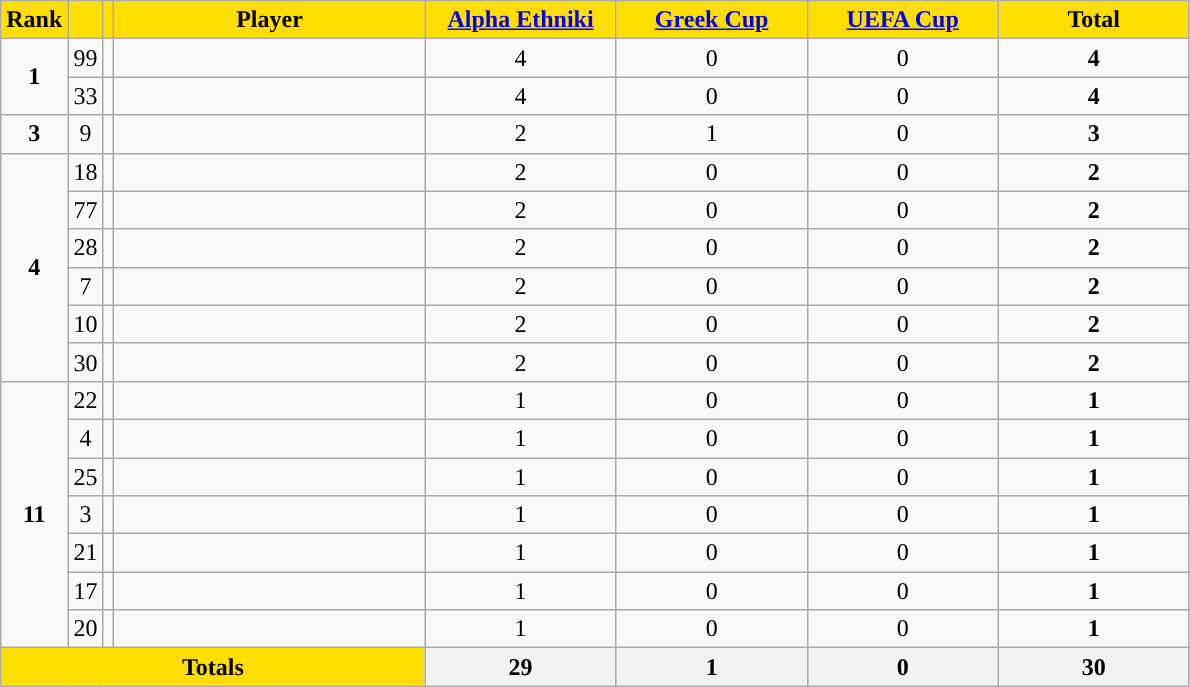<table class="wikitable sortable" style="text-align: center">
<tr>
<th style="background:#FFDE00">Rank</th>
<th style="background:#FFDE00"></th>
<th style="background:#FFDE00"></th>
<th width=200 style="background:#FFDE00">Player</th>
<th width=120 style="background:#FFDE00"><a href='#'>Alpha Ethniki</a></th>
<th width=120 style="background:#FFDE00"><a href='#'>Greek Cup</a></th>
<th width=120 style="background:#FFDE00"><a href='#'>UEFA Cup</a></th>
<th width=120 style="background:#FFDE00">Total</th>
</tr>
<tr>
<td rowspan=2><strong>1</strong></td>
<td>99</td>
<td></td>
<td align=left></td>
<td>4</td>
<td>0</td>
<td>0</td>
<td><strong>4</strong></td>
</tr>
<tr>
<td>33</td>
<td></td>
<td align=left></td>
<td>4</td>
<td>0</td>
<td>0</td>
<td><strong>4</strong></td>
</tr>
<tr>
<td><strong>3</strong></td>
<td>9</td>
<td></td>
<td align=left></td>
<td>2</td>
<td>1</td>
<td>0</td>
<td><strong>3</strong></td>
</tr>
<tr>
<td rowspan=6><strong>4</strong></td>
<td>18</td>
<td></td>
<td align=left></td>
<td>2</td>
<td>0</td>
<td>0</td>
<td><strong>2</strong></td>
</tr>
<tr>
<td>77</td>
<td></td>
<td align=left></td>
<td>2</td>
<td>0</td>
<td>0</td>
<td><strong>2</strong></td>
</tr>
<tr>
<td>28</td>
<td></td>
<td align=left></td>
<td>2</td>
<td>0</td>
<td>0</td>
<td><strong>2</strong></td>
</tr>
<tr>
<td>7</td>
<td></td>
<td align=left></td>
<td>2</td>
<td>0</td>
<td>0</td>
<td><strong>2</strong></td>
</tr>
<tr>
<td>10</td>
<td></td>
<td align=left></td>
<td>2</td>
<td>0</td>
<td>0</td>
<td><strong>2</strong></td>
</tr>
<tr>
<td>30</td>
<td></td>
<td align=left></td>
<td>2</td>
<td>0</td>
<td>0</td>
<td><strong>2</strong></td>
</tr>
<tr>
<td rowspan=7><strong>11</strong></td>
<td>22</td>
<td></td>
<td align=left></td>
<td>1</td>
<td>0</td>
<td>0</td>
<td><strong>1</strong></td>
</tr>
<tr>
<td>4</td>
<td></td>
<td align=left></td>
<td>1</td>
<td>0</td>
<td>0</td>
<td><strong>1</strong></td>
</tr>
<tr>
<td>25</td>
<td></td>
<td align=left></td>
<td>1</td>
<td>0</td>
<td>0</td>
<td><strong>1</strong></td>
</tr>
<tr>
<td>3</td>
<td></td>
<td align=left></td>
<td>1</td>
<td>0</td>
<td>0</td>
<td><strong>1</strong></td>
</tr>
<tr>
<td>21</td>
<td></td>
<td align=left></td>
<td>1</td>
<td>0</td>
<td>0</td>
<td><strong>1</strong></td>
</tr>
<tr>
<td>17</td>
<td></td>
<td align=left></td>
<td>1</td>
<td>0</td>
<td>0</td>
<td><strong>1</strong></td>
</tr>
<tr>
<td>20</td>
<td></td>
<td align=left></td>
<td>1</td>
<td>0</td>
<td>0</td>
<td><strong>1</strong></td>
</tr>
<tr class="sortbottom">
<th colspan=4 style="background:#FFDE00"><strong>Totals</strong></th>
<th><strong>29</strong></th>
<th><strong> 1</strong></th>
<th><strong> 0</strong></th>
<th><strong>30</strong></th>
</tr>
</table>
